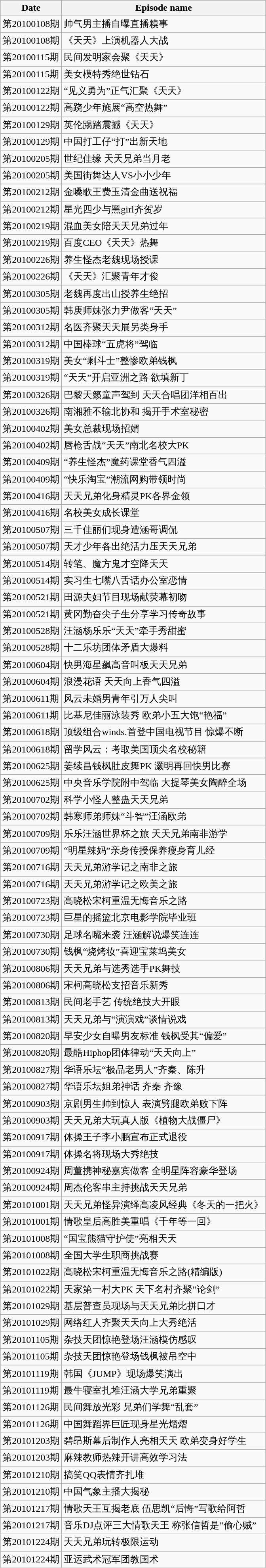<table class="wikitable mw-collapsible mw-collapsed">
<tr>
<th>Date</th>
<th>Episode name</th>
</tr>
<tr>
<td>第20100108期</td>
<td>帅气男主播自曝直播糗事</td>
</tr>
<tr>
<td>第20100108期</td>
<td>《天天》上演机器人大战</td>
</tr>
<tr>
<td>第20100115期</td>
<td>民间发明家会聚《天天》</td>
</tr>
<tr>
<td>第20100115期</td>
<td>美女模特秀绝世钻石</td>
</tr>
<tr>
<td>第20100122期</td>
<td>“见义勇为”正气汇聚《天天》</td>
</tr>
<tr>
<td>第20100122期</td>
<td>高跷少年施展“高空热舞”</td>
</tr>
<tr>
<td>第20100129期</td>
<td>英伦踢踏震撼《天天》</td>
</tr>
<tr>
<td>第20100129期</td>
<td>中国打工仔“打”出新天地</td>
</tr>
<tr>
<td>第20100205期</td>
<td>世纪佳缘 天天兄弟当月老</td>
</tr>
<tr>
<td>第20100205期</td>
<td>美国街舞达人VS小小少年</td>
</tr>
<tr>
<td>第20100212期</td>
<td>金嗓歌王费玉清金曲送祝福</td>
</tr>
<tr>
<td>第20100212期</td>
<td>星光四少与黑girl齐贺岁</td>
</tr>
<tr>
<td>第20100219期</td>
<td>混血美女陪天天兄弟过年</td>
</tr>
<tr>
<td>第20100219期</td>
<td>百度CEO《天天》热舞</td>
</tr>
<tr>
<td>第20100226期</td>
<td>养生怪杰老魏现场授课</td>
</tr>
<tr>
<td>第20100226期</td>
<td>《天天》汇聚青年才俊</td>
</tr>
<tr>
<td>第20100305期</td>
<td>老魏再度出山授养生绝招</td>
</tr>
<tr>
<td>第20100305期</td>
<td>韩庚师妹张力尹做客“天天”</td>
</tr>
<tr>
<td>第20100312期</td>
<td>名医齐聚天天展另类身手</td>
</tr>
<tr>
<td>第20100312期</td>
<td>中国棒球“五虎将”驾临</td>
</tr>
<tr>
<td>第20100319期</td>
<td>美女“剩斗士”整惨欧弟钱枫</td>
</tr>
<tr>
<td>第20100319期</td>
<td>“天天”开启亚洲之路 欲填新丁</td>
</tr>
<tr>
<td>第20100326期</td>
<td>巴黎天籁童声驾到 天天合唱团洋相百出</td>
</tr>
<tr>
<td>第20100326期</td>
<td>南湘雅不输北协和 揭开手术室秘密</td>
</tr>
<tr>
<td>第20100402期</td>
<td>美女总裁现场招婿</td>
</tr>
<tr>
<td>第20100402期</td>
<td>唇枪舌战“天天”南北名校大PK</td>
</tr>
<tr>
<td>第20100409期</td>
<td>“养生怪杰”魔药课堂香气四溢</td>
</tr>
<tr>
<td>第20100409期</td>
<td>“快乐淘宝”潮流网购带领时尚</td>
</tr>
<tr>
<td>第20100416期</td>
<td>天天兄弟化身精灵PK各界金领</td>
</tr>
<tr>
<td>第20100416期</td>
<td>名校美女成长课堂</td>
</tr>
<tr>
<td>第20100507期</td>
<td>三千佳丽们现身遭涵哥调侃</td>
</tr>
<tr>
<td>第20100507期</td>
<td>天才少年各出绝活力压天天兄弟</td>
</tr>
<tr>
<td>第20100514期</td>
<td>转笔、魔方鬼才空降天天</td>
</tr>
<tr>
<td>第20100514期</td>
<td>实习生七嘴八舌话办公室恋情</td>
</tr>
<tr>
<td>第20100521期</td>
<td>田源夫妇节目现场献荧幕初吻</td>
</tr>
<tr>
<td>第20100521期</td>
<td>黄冈勤奋尖子生分享学习传奇故事</td>
</tr>
<tr>
<td>第20100528期</td>
<td>汪涵杨乐乐“天天”牵手秀甜蜜</td>
</tr>
<tr>
<td>第20100528期</td>
<td>十二乐坊团体矛盾大爆料</td>
</tr>
<tr>
<td>第20100604期</td>
<td>快男海星飙高音叫板天天兄弟</td>
</tr>
<tr>
<td>第20100604期</td>
<td>浪漫花语 天天向上香气四溢</td>
</tr>
<tr>
<td>第20100611期</td>
<td>风云未婚男青年引万人尖叫</td>
</tr>
<tr>
<td>第20100611期</td>
<td>比基尼佳丽泳装秀 欧弟小五大饱“艳福”</td>
</tr>
<tr>
<td>第20100618期</td>
<td>顶级组合winds.首登中国电视节目 惊爆不断</td>
</tr>
<tr>
<td>第20100618期</td>
<td>留学风云：考取美国顶尖名校秘籍</td>
</tr>
<tr>
<td>第20100625期</td>
<td>姜续昌钱枫肚皮舞PK 灏明再回快男比赛</td>
</tr>
<tr>
<td>第20100625期</td>
<td>中央音乐学院附中驾临 大提琴美女陶醉全场</td>
</tr>
<tr>
<td>第20100702期</td>
<td>科学小怪人整蛊天天兄弟</td>
</tr>
<tr>
<td>第20100702期</td>
<td>韩寒师弟师妹“斗智”汪涵欧弟</td>
</tr>
<tr>
<td>第20100709期</td>
<td>乐乐汪涵世界杯之旅 天天兄弟南非游学</td>
</tr>
<tr>
<td>第20100709期</td>
<td>“明星辣妈”亲身传授保养瘦身育儿经</td>
</tr>
<tr>
<td>第20100716期</td>
<td>天天兄弟游学记之南非之旅</td>
</tr>
<tr>
<td>第20100716期</td>
<td>天天兄弟游学记之欧美之旅</td>
</tr>
<tr>
<td>第20100723期</td>
<td>高晓松宋柯重温无悔音乐之路</td>
</tr>
<tr>
<td>第20100723期</td>
<td>巨星的摇篮北京电影学院毕业班</td>
</tr>
<tr>
<td>第20100730期</td>
<td>足球名嘴来袭 汪涵解说爆笑连连</td>
</tr>
<tr>
<td>第20100730期</td>
<td>钱枫“烧烤妆”喜迎宝莱坞美女</td>
</tr>
<tr>
<td>第20100806期</td>
<td>天天兄弟与选秀选手PK舞技</td>
</tr>
<tr>
<td>第20100806期</td>
<td>宋柯高晓松支招音乐新秀</td>
</tr>
<tr>
<td>第20100813期</td>
<td>民间老手艺 传统绝技大开眼</td>
</tr>
<tr>
<td>第20100813期</td>
<td>天天兄弟与“演演戏”谈情说戏</td>
</tr>
<tr>
<td>第20100820期</td>
<td>早安少女自曝男友标准 钱枫受其“偏爱”</td>
</tr>
<tr>
<td>第20100820期</td>
<td>最酷Hiphop团体律动“天天向上”</td>
</tr>
<tr>
<td>第20100827期</td>
<td>华语乐坛“极品老男人”齐秦、陈升</td>
</tr>
<tr>
<td>第20100827期</td>
<td>华语乐坛姐弟神话 齐秦 齐豫</td>
</tr>
<tr>
<td>第20100903期</td>
<td>京剧男生帅到惊人 表演劈腿欧弟败下阵</td>
</tr>
<tr>
<td>第20100903期</td>
<td>天天兄弟大玩真人版《植物大战僵尸》</td>
</tr>
<tr>
<td>第20100917期</td>
<td>体操王子李小鹏宣布正式退役</td>
</tr>
<tr>
<td>第20100917期</td>
<td>体操名将现场大秀绝技</td>
</tr>
<tr>
<td>第20100924期</td>
<td>周董携神秘嘉宾做客 全明星阵容豪华登场</td>
</tr>
<tr>
<td>第20100924期</td>
<td>周杰伦客串主持挑战天天兄弟</td>
</tr>
<tr>
<td>第20101001期</td>
<td>天天兄弟怪异演绎高凌风经典《冬天的一把火》</td>
</tr>
<tr>
<td>第20101001期</td>
<td>情歌皇后高胜美重唱《千年等一回》</td>
</tr>
<tr>
<td>第20101008期</td>
<td>“国宝熊猫守护使”亮相天天</td>
</tr>
<tr>
<td>第20101008期</td>
<td>全国大学生职商挑战赛</td>
</tr>
<tr>
<td>第20101022期</td>
<td>高晓松宋柯重温无悔音乐之路(精编版)</td>
</tr>
<tr>
<td>第20101022期</td>
<td>天家第一村大PK 天下名村齐聚“论剑”</td>
</tr>
<tr>
<td>第20101029期</td>
<td>基层普查员现场与天天兄弟比拼口才</td>
</tr>
<tr>
<td>第20101029期</td>
<td>网络红人齐聚天天向上大秀绝活</td>
</tr>
<tr>
<td>第20101105期</td>
<td>杂技天团惊艳登场汪涵模仿感叹</td>
</tr>
<tr>
<td>第20101105期</td>
<td>杂技天团惊艳登场钱枫被吊空中</td>
</tr>
<tr>
<td>第20101119期</td>
<td>韩国《JUMP》现场爆笑演出</td>
</tr>
<tr>
<td>第20101119期</td>
<td>最牛寝室扎堆汪涵大学兄弟重聚</td>
</tr>
<tr>
<td>第20101126期</td>
<td>民间舞放光彩 兄弟们学舞“乱套”</td>
</tr>
<tr>
<td>第20101126期</td>
<td>中国舞蹈界巨匠现身星光熠熠</td>
</tr>
<tr>
<td>第20101203期</td>
<td>碧昂斯幕后制作人亮相天天 欧弟变身好学生</td>
</tr>
<tr>
<td>第20101203期</td>
<td>麻辣教师热辣开讲高效学习法</td>
</tr>
<tr>
<td>第20101210期</td>
<td>搞笑QQ表情齐扎堆</td>
</tr>
<tr>
<td>第20101210期</td>
<td>中国气象主播大揭秘</td>
</tr>
<tr>
<td>第20101217期</td>
<td>情歌天王互揭老底 伍思凯“后悔”写歌给阿哲</td>
</tr>
<tr>
<td>第20101217期</td>
<td>音乐DJ点评三大情歌天王 称张信哲是“偷心贼”</td>
</tr>
<tr>
<td>第20101224期</td>
<td>天天兄弟玩转极限运动</td>
</tr>
<tr>
<td>第20101224期</td>
<td>亚运武术冠军团教国术</td>
</tr>
</table>
